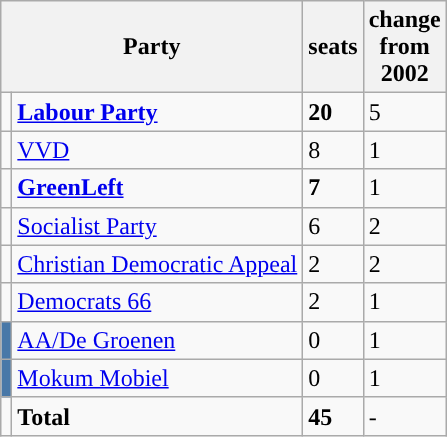<table class="wikitable">
<tr>
<th colspan=2>Party</th>
<th>seats</th>
<th>change<br>from<br>2002</th>
</tr>
<tr>
<td style="color:inherit;background:"></td>
<td><strong><a href='#'>Labour Party</a></strong></td>
<td><strong>20</strong></td>
<td> 5</td>
</tr>
<tr>
<td style="color:inherit;background:"></td>
<td><a href='#'>VVD</a></td>
<td>8</td>
<td> 1</td>
</tr>
<tr>
<td style="color:inherit;background:"></td>
<td><strong><a href='#'>GreenLeft</a></strong></td>
<td><strong>7</strong></td>
<td> 1</td>
</tr>
<tr>
<td style="color:inherit;background:"></td>
<td><a href='#'>Socialist Party</a></td>
<td>6</td>
<td> 2</td>
</tr>
<tr>
<td style="color:inherit;background:"></td>
<td><a href='#'>Christian Democratic Appeal</a></td>
<td>2</td>
<td> 2</td>
</tr>
<tr>
<td style="color:inherit;background:"></td>
<td><a href='#'>Democrats 66</a></td>
<td>2</td>
<td> 1</td>
</tr>
<tr>
<td bgcolor="#4878a8"></td>
<td><a href='#'>AA/De Groenen</a></td>
<td>0</td>
<td> 1</td>
</tr>
<tr>
<td bgcolor="#4878a8"></td>
<td><a href='#'>Mokum Mobiel</a></td>
<td>0</td>
<td> 1</td>
</tr>
<tr>
<td></td>
<td><strong>Total</strong></td>
<td><strong>45</strong></td>
<td>-</td>
</tr>
</table>
